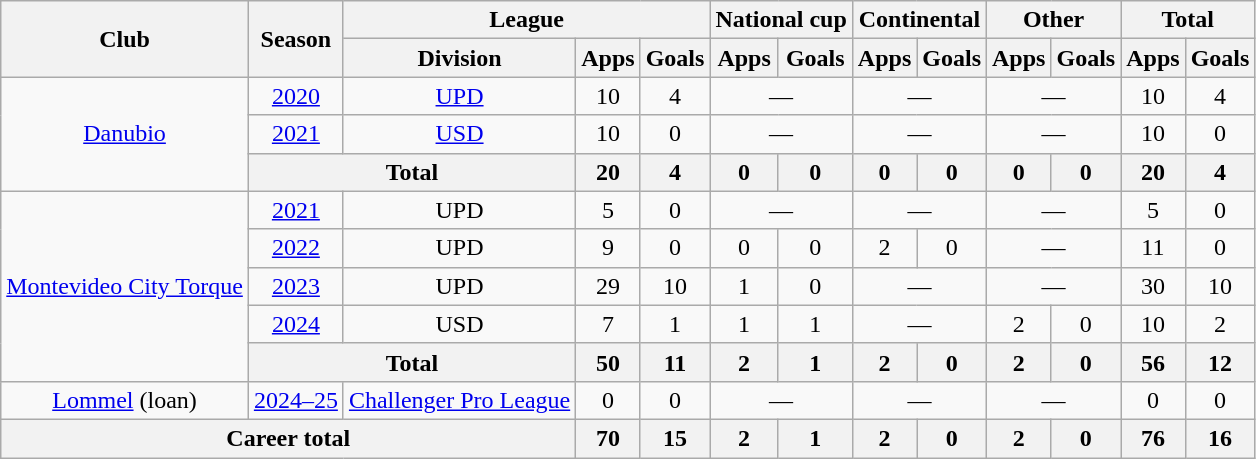<table class="wikitable" Style="text-align: center">
<tr>
<th rowspan="2">Club</th>
<th rowspan="2">Season</th>
<th colspan="3">League</th>
<th colspan="2">National cup</th>
<th colspan="2">Continental</th>
<th colspan="2">Other</th>
<th colspan="2">Total</th>
</tr>
<tr>
<th>Division</th>
<th>Apps</th>
<th>Goals</th>
<th>Apps</th>
<th>Goals</th>
<th>Apps</th>
<th>Goals</th>
<th>Apps</th>
<th>Goals</th>
<th>Apps</th>
<th>Goals</th>
</tr>
<tr>
<td rowspan="3"><a href='#'>Danubio</a></td>
<td><a href='#'>2020</a></td>
<td><a href='#'>UPD</a></td>
<td>10</td>
<td>4</td>
<td colspan="2">—</td>
<td colspan="2">—</td>
<td colspan="2">—</td>
<td>10</td>
<td>4</td>
</tr>
<tr>
<td><a href='#'>2021</a></td>
<td><a href='#'>USD</a></td>
<td>10</td>
<td>0</td>
<td colspan="2">—</td>
<td colspan="2">—</td>
<td colspan="2">—</td>
<td>10</td>
<td>0</td>
</tr>
<tr>
<th colspan="2">Total</th>
<th>20</th>
<th>4</th>
<th>0</th>
<th>0</th>
<th>0</th>
<th>0</th>
<th>0</th>
<th>0</th>
<th>20</th>
<th>4</th>
</tr>
<tr>
<td rowspan="5"><a href='#'>Montevideo City Torque</a></td>
<td><a href='#'>2021</a></td>
<td>UPD</td>
<td>5</td>
<td>0</td>
<td colspan="2">—</td>
<td colspan="2">—</td>
<td colspan="2">—</td>
<td>5</td>
<td>0</td>
</tr>
<tr>
<td><a href='#'>2022</a></td>
<td>UPD</td>
<td>9</td>
<td>0</td>
<td>0</td>
<td>0</td>
<td>2</td>
<td>0</td>
<td colspan="2">—</td>
<td>11</td>
<td>0</td>
</tr>
<tr>
<td><a href='#'>2023</a></td>
<td>UPD</td>
<td>29</td>
<td>10</td>
<td>1</td>
<td>0</td>
<td colspan="2">—</td>
<td colspan="2">—</td>
<td>30</td>
<td>10</td>
</tr>
<tr>
<td><a href='#'>2024</a></td>
<td>USD</td>
<td>7</td>
<td>1</td>
<td>1</td>
<td>1</td>
<td colspan="2">—</td>
<td>2</td>
<td>0</td>
<td>10</td>
<td>2</td>
</tr>
<tr>
<th colspan="2">Total</th>
<th>50</th>
<th>11</th>
<th>2</th>
<th>1</th>
<th>2</th>
<th>0</th>
<th>2</th>
<th>0</th>
<th>56</th>
<th>12</th>
</tr>
<tr>
<td rowspan="1"><a href='#'>Lommel</a> (loan)</td>
<td><a href='#'>2024–25</a></td>
<td><a href='#'>Challenger Pro League</a></td>
<td>0</td>
<td>0</td>
<td colspan="2">—</td>
<td colspan="2">—</td>
<td colspan="2">—</td>
<td>0</td>
<td>0</td>
</tr>
<tr>
<th colspan="3">Career total</th>
<th>70</th>
<th>15</th>
<th>2</th>
<th>1</th>
<th>2</th>
<th>0</th>
<th>2</th>
<th>0</th>
<th>76</th>
<th>16</th>
</tr>
</table>
